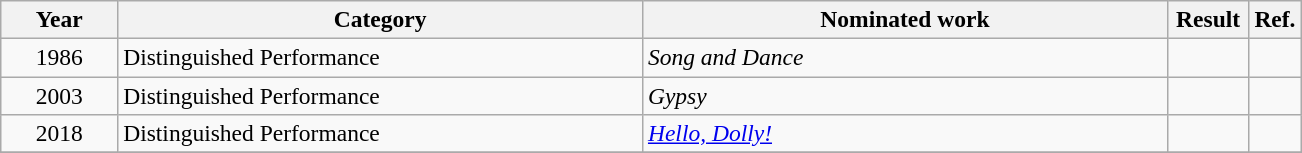<table class="wikitable unsortable plainrowheaders" Style=font-size:98%>
<tr>
<th scope="col" style="width:9%;">Year</th>
<th scope="col" style="width:20em;">Category</th>
<th scope="col" style="width:20em;">Nominated work</th>
<th scope="col" style="width:2em;">Result</th>
<th scope="col" style="width:4%;" class="unsortable">Ref.</th>
</tr>
<tr>
<td style="text-align:center;">1986</td>
<td>Distinguished Performance</td>
<td><em>Song and Dance</em></td>
<td></td>
<td></td>
</tr>
<tr>
<td style="text-align:center;">2003</td>
<td>Distinguished Performance</td>
<td><em>Gypsy</em></td>
<td></td>
<td></td>
</tr>
<tr>
<td style="text-align:center;">2018</td>
<td>Distinguished Performance</td>
<td><em><a href='#'>Hello, Dolly!</a></em></td>
<td></td>
<td></td>
</tr>
<tr>
</tr>
</table>
